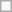<table class="wikitable">
<tr>
<td></td>
</tr>
</table>
